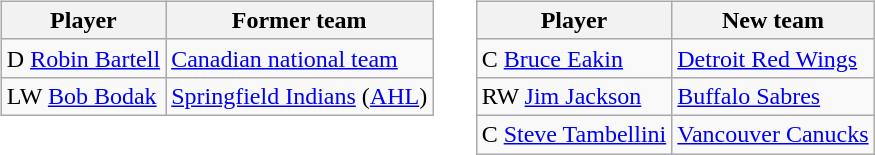<table cellspacing="10">
<tr>
<td valign="top"><br><table class="wikitable">
<tr>
<th>Player</th>
<th>Former team</th>
</tr>
<tr>
<td>D <a href='#'>Robin Bartell</a></td>
<td><a href='#'>Canadian national team</a></td>
</tr>
<tr>
<td>LW <a href='#'>Bob Bodak</a></td>
<td><a href='#'>Springfield Indians</a> (<a href='#'>AHL</a>)</td>
</tr>
</table>
</td>
<td valign="top"><br><table class="wikitable">
<tr>
<th>Player</th>
<th>New team</th>
</tr>
<tr>
<td>C <a href='#'>Bruce Eakin</a></td>
<td><a href='#'>Detroit Red Wings</a></td>
</tr>
<tr>
<td>RW <a href='#'>Jim Jackson</a></td>
<td><a href='#'>Buffalo Sabres</a></td>
</tr>
<tr>
<td>C <a href='#'>Steve Tambellini</a></td>
<td><a href='#'>Vancouver Canucks</a></td>
</tr>
</table>
</td>
</tr>
</table>
